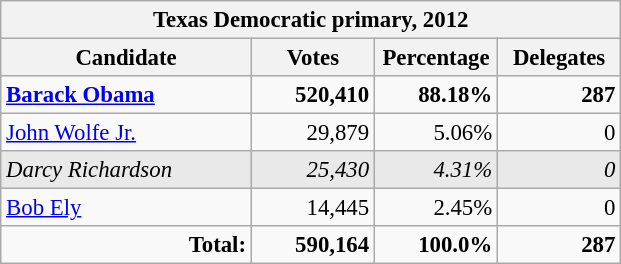<table class="wikitable" style="font-size:95%;">
<tr>
<th colspan="4">Texas Democratic primary, 2012</th>
</tr>
<tr>
<th style="width:160px;">Candidate</th>
<th style="width:75px;">Votes</th>
<th style="width:75px;">Percentage</th>
<th style="width:75px;">Delegates</th>
</tr>
<tr align="right" >
<td align="left"><strong> <a href='#'>Barack Obama</a></strong></td>
<td><strong>520,410</strong></td>
<td><strong>88.18%</strong></td>
<td><strong>287</strong></td>
</tr>
<tr align="right">
<td align="left"><a href='#'>John Wolfe Jr.</a></td>
<td>29,879</td>
<td>5.06%</td>
<td>0</td>
</tr>
<tr align="right" bgcolor="e9e9e9">
<td align="left"><em>Darcy Richardson</em></td>
<td><em>25,430</em></td>
<td><em>4.31%</em></td>
<td><em>0</em></td>
</tr>
<tr align="right">
<td align="left"><a href='#'>Bob Ely</a></td>
<td>14,445</td>
<td>2.45%</td>
<td>0</td>
</tr>
<tr align="right">
<td><strong>Total:</strong></td>
<td><strong>590,164</strong></td>
<td><strong>100.0%</strong></td>
<td><strong>287</strong></td>
</tr>
</table>
